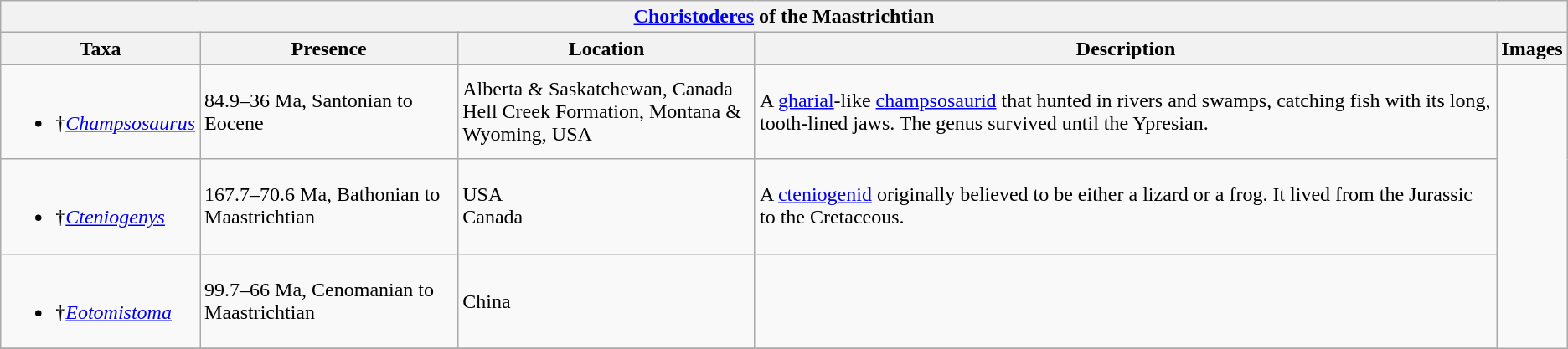<table class="wikitable" align="center" width-"100%">
<tr>
<th colspan="5" align="center"><a href='#'>Choristoderes</a> of the Maastrichtian</th>
</tr>
<tr>
<th>Taxa</th>
<th>Presence</th>
<th>Location</th>
<th>Description</th>
<th>Images</th>
</tr>
<tr>
<td><br><ul><li>†<em><a href='#'>Champsosaurus</a></em></li></ul></td>
<td>84.9–36 Ma, Santonian to Eocene</td>
<td>Alberta & Saskatchewan, Canada<br>Hell Creek Formation, Montana & Wyoming, USA</td>
<td>A <a href='#'>gharial</a>-like <a href='#'>champsosaurid</a> that hunted in rivers and swamps, catching fish with its long, tooth-lined jaws. The genus survived until the Ypresian.</td>
<td rowspan="99"></td>
</tr>
<tr>
<td><br><ul><li>†<em><a href='#'>Cteniogenys</a></em></li></ul></td>
<td>167.7–70.6 Ma, Bathonian to Maastrichtian</td>
<td>USA<br>Canada</td>
<td>A <a href='#'>cteniogenid</a> originally believed to be either a lizard or a frog. It lived from the Jurassic to the Cretaceous.</td>
</tr>
<tr>
<td><br><ul><li>†<em><a href='#'>Eotomistoma</a></em></li></ul></td>
<td>99.7–66 Ma, Cenomanian to Maastrichtian</td>
<td>China</td>
<td></td>
</tr>
<tr>
</tr>
</table>
